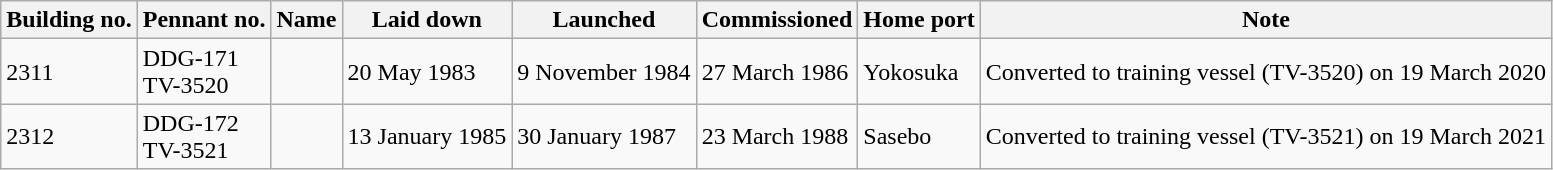<table class=wikitable>
<tr>
<th>Building no.</th>
<th>Pennant no.</th>
<th>Name</th>
<th>Laid down</th>
<th>Launched</th>
<th>Commissioned</th>
<th>Home port</th>
<th>Note</th>
</tr>
<tr 　>
<td>2311</td>
<td>DDG-171<br>TV-3520</td>
<td></td>
<td>20 May 1983</td>
<td>9 November 1984</td>
<td>27 March 1986</td>
<td>Yokosuka</td>
<td>Converted to training vessel (TV-3520) on 19 March 2020</td>
</tr>
<tr>
<td>2312</td>
<td>DDG-172<br>TV-3521</td>
<td></td>
<td>13 January 1985</td>
<td>30 January 1987</td>
<td>23 March 1988</td>
<td>Sasebo</td>
<td>Converted to training vessel (TV-3521) on 19 March 2021</td>
</tr>
</table>
